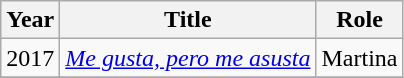<table class="wikitable">
<tr>
<th>Year</th>
<th>Title</th>
<th>Role</th>
</tr>
<tr>
<td>2017</td>
<td><em><a href='#'>Me gusta, pero me asusta</a></em></td>
<td>Martina</td>
</tr>
<tr>
</tr>
</table>
